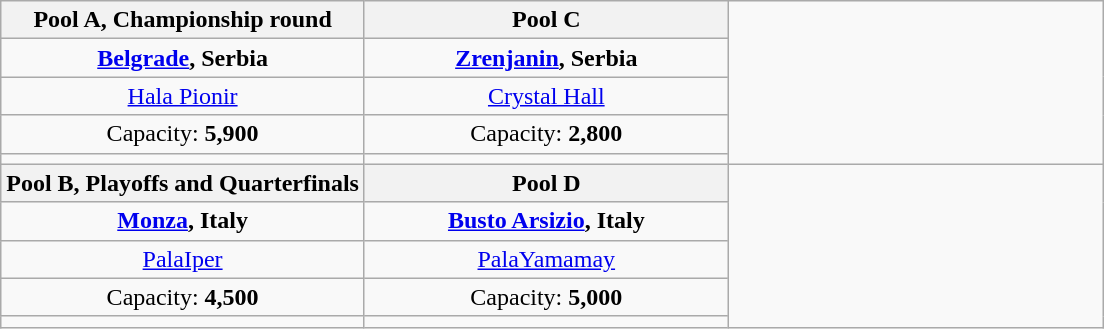<table class="wikitable" style="text-align:center;">
<tr>
<th width=33%>Pool A, Championship round</th>
<th width=33%>Pool C</th>
<td width=34% rowspan=5></td>
</tr>
<tr>
<td><strong> <a href='#'>Belgrade</a>, Serbia</strong></td>
<td><strong> <a href='#'>Zrenjanin</a>, Serbia</strong></td>
</tr>
<tr>
<td><a href='#'>Hala Pionir</a></td>
<td><a href='#'>Crystal Hall</a></td>
</tr>
<tr>
<td>Capacity: <strong>5,900</strong></td>
<td>Capacity: <strong>2,800</strong></td>
</tr>
<tr>
<td></td>
<td></td>
</tr>
<tr>
<th width=33%>Pool B, Playoffs and Quarterfinals</th>
<th width=33%>Pool D</th>
<td width=34% rowspan=5></td>
</tr>
<tr>
<td><strong> <a href='#'>Monza</a>, Italy</strong></td>
<td><strong> <a href='#'>Busto Arsizio</a>, Italy</strong></td>
</tr>
<tr>
<td><a href='#'>PalaIper</a></td>
<td><a href='#'>PalaYamamay</a></td>
</tr>
<tr>
<td>Capacity: <strong>4,500</strong></td>
<td>Capacity: <strong>5,000</strong></td>
</tr>
<tr>
<td></td>
<td></td>
</tr>
</table>
